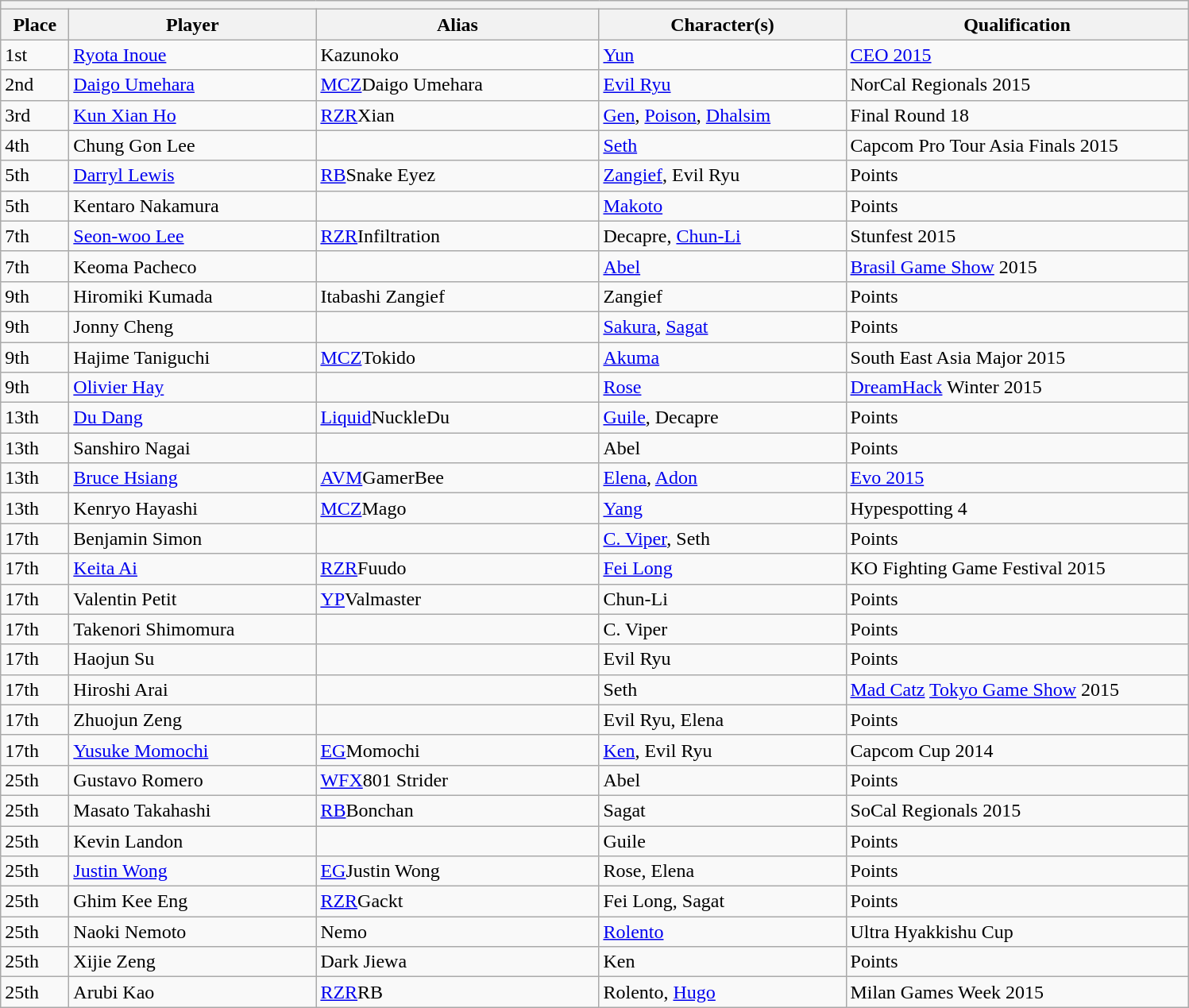<table class="wikitable">
<tr>
<th colspan=6></th>
</tr>
<tr>
<th style="width:50px;">Place</th>
<th style="width:200px;">Player</th>
<th style="width:230px;">Alias</th>
<th style="width:200px;">Character(s)</th>
<th style="width:280px;">Qualification</th>
</tr>
<tr>
<td>1st</td>
<td> <a href='#'>Ryota Inoue</a></td>
<td>Kazunoko</td>
<td><a href='#'>Yun</a></td>
<td><a href='#'>CEO 2015</a></td>
</tr>
<tr>
<td>2nd</td>
<td> <a href='#'>Daigo Umehara</a></td>
<td><a href='#'>MCZ</a>Daigo Umehara</td>
<td><a href='#'>Evil Ryu</a></td>
<td>NorCal Regionals 2015</td>
</tr>
<tr>
<td>3rd</td>
<td> <a href='#'>Kun Xian Ho</a></td>
<td><a href='#'>RZR</a>Xian</td>
<td><a href='#'>Gen</a>, <a href='#'>Poison</a>, <a href='#'>Dhalsim</a></td>
<td>Final Round 18</td>
</tr>
<tr>
<td>4th</td>
<td> Chung Gon Lee</td>
<td></td>
<td><a href='#'>Seth</a></td>
<td>Capcom Pro Tour Asia Finals 2015</td>
</tr>
<tr>
<td>5th</td>
<td> <a href='#'>Darryl Lewis</a></td>
<td><a href='#'>RB</a>Snake Eyez</td>
<td><a href='#'>Zangief</a>, Evil Ryu</td>
<td>Points</td>
</tr>
<tr>
<td>5th</td>
<td> Kentaro Nakamura</td>
<td></td>
<td><a href='#'>Makoto</a></td>
<td>Points</td>
</tr>
<tr>
<td>7th</td>
<td> <a href='#'>Seon-woo Lee</a></td>
<td><a href='#'>RZR</a>Infiltration</td>
<td>Decapre, <a href='#'>Chun-Li</a></td>
<td>Stunfest 2015</td>
</tr>
<tr>
<td>7th</td>
<td> Keoma Pacheco</td>
<td></td>
<td><a href='#'>Abel</a></td>
<td><a href='#'>Brasil Game Show</a> 2015</td>
</tr>
<tr>
<td>9th</td>
<td> Hiromiki Kumada</td>
<td>Itabashi Zangief</td>
<td>Zangief</td>
<td>Points</td>
</tr>
<tr>
<td>9th</td>
<td> Jonny Cheng</td>
<td></td>
<td><a href='#'>Sakura</a>, <a href='#'>Sagat</a></td>
<td>Points</td>
</tr>
<tr>
<td>9th</td>
<td> Hajime Taniguchi</td>
<td><a href='#'>MCZ</a>Tokido</td>
<td><a href='#'>Akuma</a></td>
<td>South East Asia Major 2015</td>
</tr>
<tr>
<td>9th</td>
<td> <a href='#'>Olivier Hay</a></td>
<td></td>
<td><a href='#'>Rose</a></td>
<td><a href='#'>DreamHack</a> Winter 2015</td>
</tr>
<tr>
<td>13th</td>
<td> <a href='#'>Du Dang</a></td>
<td><a href='#'>Liquid</a>NuckleDu</td>
<td><a href='#'>Guile</a>, Decapre</td>
<td>Points</td>
</tr>
<tr>
<td>13th</td>
<td> Sanshiro Nagai</td>
<td></td>
<td>Abel</td>
<td>Points</td>
</tr>
<tr>
<td>13th</td>
<td> <a href='#'>Bruce Hsiang</a></td>
<td><a href='#'>AVM</a>GamerBee</td>
<td><a href='#'>Elena</a>, <a href='#'>Adon</a></td>
<td><a href='#'>Evo 2015</a></td>
</tr>
<tr>
<td>13th</td>
<td> Kenryo Hayashi</td>
<td><a href='#'>MCZ</a>Mago</td>
<td><a href='#'>Yang</a></td>
<td>Hypespotting 4</td>
</tr>
<tr>
<td>17th</td>
<td> Benjamin Simon</td>
<td></td>
<td><a href='#'>C. Viper</a>, Seth</td>
<td>Points</td>
</tr>
<tr>
<td>17th</td>
<td> <a href='#'>Keita Ai</a></td>
<td><a href='#'>RZR</a>Fuudo</td>
<td><a href='#'>Fei Long</a></td>
<td>KO Fighting Game Festival 2015</td>
</tr>
<tr>
<td>17th</td>
<td> Valentin Petit</td>
<td><a href='#'>YP</a>Valmaster</td>
<td>Chun-Li</td>
<td>Points</td>
</tr>
<tr>
<td>17th</td>
<td> Takenori Shimomura</td>
<td></td>
<td>C. Viper</td>
<td>Points</td>
</tr>
<tr>
<td>17th</td>
<td> Haojun Su</td>
<td></td>
<td>Evil Ryu</td>
<td>Points</td>
</tr>
<tr>
<td>17th</td>
<td> Hiroshi Arai</td>
<td></td>
<td>Seth</td>
<td><a href='#'>Mad Catz</a> <a href='#'>Tokyo Game Show</a> 2015</td>
</tr>
<tr>
<td>17th</td>
<td> Zhuojun Zeng</td>
<td></td>
<td>Evil Ryu, Elena</td>
<td>Points</td>
</tr>
<tr>
<td>17th</td>
<td> <a href='#'>Yusuke Momochi</a></td>
<td><a href='#'>EG</a>Momochi</td>
<td><a href='#'>Ken</a>, Evil Ryu</td>
<td>Capcom Cup 2014</td>
</tr>
<tr>
<td>25th</td>
<td> Gustavo Romero</td>
<td><a href='#'>WFX</a>801 Strider</td>
<td>Abel</td>
<td>Points</td>
</tr>
<tr>
<td>25th</td>
<td> Masato Takahashi</td>
<td><a href='#'>RB</a>Bonchan</td>
<td>Sagat</td>
<td>SoCal Regionals 2015</td>
</tr>
<tr>
<td>25th</td>
<td> Kevin Landon</td>
<td></td>
<td>Guile</td>
<td>Points</td>
</tr>
<tr>
<td>25th</td>
<td> <a href='#'>Justin Wong</a></td>
<td><a href='#'>EG</a>Justin Wong</td>
<td>Rose, Elena</td>
<td>Points</td>
</tr>
<tr>
<td>25th</td>
<td> Ghim Kee Eng</td>
<td><a href='#'>RZR</a>Gackt</td>
<td>Fei Long, Sagat</td>
<td>Points</td>
</tr>
<tr>
<td>25th</td>
<td> Naoki Nemoto</td>
<td>Nemo</td>
<td><a href='#'>Rolento</a></td>
<td>Ultra Hyakkishu Cup</td>
</tr>
<tr>
<td>25th</td>
<td> Xijie Zeng</td>
<td>Dark Jiewa</td>
<td>Ken</td>
<td>Points</td>
</tr>
<tr>
<td>25th</td>
<td> Arubi Kao</td>
<td><a href='#'>RZR</a>RB</td>
<td>Rolento, <a href='#'>Hugo</a></td>
<td>Milan Games Week 2015</td>
</tr>
</table>
